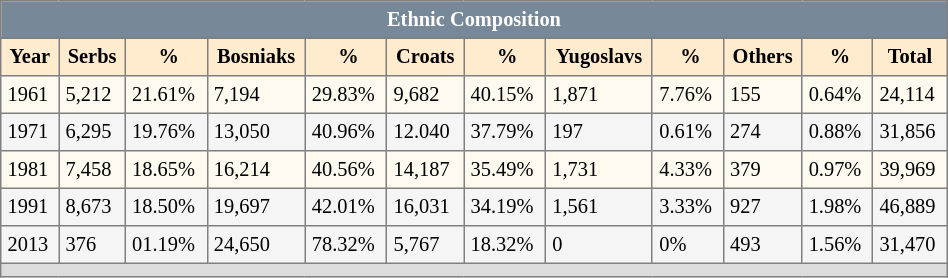<table border="2" cellspacing="0" cellpadding="4" rules="all" width="50%" style="clear:all; margin:6px 0 0em 0em; border-style: solid; border-width: 1px; border-collapse:collapse; font-size:85%; empty-cells:show">
<tr>
<td colspan="14" align=center style="background:#778899; color:white"><strong>Ethnic Composition</strong></td>
</tr>
<tr>
</tr>
<tr bgcolor="#FFEBCD">
<th>Year</th>
<th>Serbs</th>
<th> %</th>
<th>Bosniaks</th>
<th> %</th>
<th>Croats</th>
<th> %</th>
<th>Yugoslavs</th>
<th> %</th>
<th>Others</th>
<th> %</th>
<th>Total</th>
</tr>
<tr bgcolor="#fffaf0">
<td>1961</td>
<td>5,212</td>
<td>21.61%</td>
<td>7,194</td>
<td>29.83%</td>
<td>9,682</td>
<td>40.15%</td>
<td>1,871</td>
<td>7.76%</td>
<td>155</td>
<td>0.64%</td>
<td>24,114</td>
</tr>
<tr bgcolor="#f5f5f5">
<td>1971</td>
<td>6,295</td>
<td>19.76%</td>
<td>13,050</td>
<td>40.96%</td>
<td>12.040</td>
<td>37.79%</td>
<td>197</td>
<td>0.61%</td>
<td>274</td>
<td>0.88%</td>
<td>31,856</td>
</tr>
<tr bgcolor="#fffaf0">
<td>1981</td>
<td>7,458</td>
<td>18.65%</td>
<td>16,214</td>
<td>40.56%</td>
<td>14,187</td>
<td>35.49%</td>
<td>1,731</td>
<td>4.33%</td>
<td>379</td>
<td>0.97%</td>
<td>39,969</td>
</tr>
<tr bgcolor="#f5f5f5">
<td>1991</td>
<td>8,673</td>
<td>18.50%</td>
<td>19,697</td>
<td>42.01%</td>
<td>16,031</td>
<td>34.19%</td>
<td>1,561</td>
<td>3.33%</td>
<td>927</td>
<td>1.98%</td>
<td>46,889</td>
</tr>
<tr bgcolor="#f5f5f5">
<td>2013</td>
<td>376</td>
<td>01.19%</td>
<td>24,650</td>
<td>78.32%</td>
<td>5,767</td>
<td>18.32%</td>
<td>0</td>
<td>0%</td>
<td>493</td>
<td>1.56%</td>
<td>31,470</td>
</tr>
<tr>
<td colspan="14" align=center style="background:#dcdcdc;"><small></small></td>
</tr>
</table>
